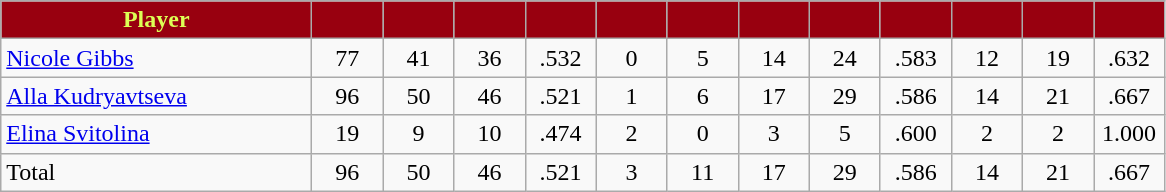<table class="wikitable" style="text-align:center">
<tr>
<th style="background:#98000F; color:#DDFF55" width="200px">Player</th>
<th style="background:#98000F; color:#DDFF55" width="40px"></th>
<th style="background:#98000F; color:#DDFF55" width="40px"></th>
<th style="background:#98000F; color:#DDFF55" width="40px"></th>
<th style="background:#98000F; color:#DDFF55" width="40px"></th>
<th style="background:#98000F; color:#DDFF55" width="40px"></th>
<th style="background:#98000F; color:#DDFF55" width="40px"></th>
<th style="background:#98000F; color:#DDFF55" width="40px"></th>
<th style="background:#98000F; color:#DDFF55" width="40px"></th>
<th style="background:#98000F; color:#DDFF55" width="40px"></th>
<th style="background:#98000F; color:#DDFF55" width="40px"></th>
<th style="background:#98000F; color:#DDFF55" width="40px"></th>
<th style="background:#98000F; color:#DDFF55" width="40px"></th>
</tr>
<tr>
<td style="text-align:left"><a href='#'>Nicole Gibbs</a></td>
<td>77</td>
<td>41</td>
<td>36</td>
<td>.532</td>
<td>0</td>
<td>5</td>
<td>14</td>
<td>24</td>
<td>.583</td>
<td>12</td>
<td>19</td>
<td>.632</td>
</tr>
<tr>
<td style="text-align:left"><a href='#'>Alla Kudryavtseva</a></td>
<td>96</td>
<td>50</td>
<td>46</td>
<td>.521</td>
<td>1</td>
<td>6</td>
<td>17</td>
<td>29</td>
<td>.586</td>
<td>14</td>
<td>21</td>
<td>.667</td>
</tr>
<tr>
<td style="text-align:left"><a href='#'>Elina Svitolina</a></td>
<td>19</td>
<td>9</td>
<td>10</td>
<td>.474</td>
<td>2</td>
<td>0</td>
<td>3</td>
<td>5</td>
<td>.600</td>
<td>2</td>
<td>2</td>
<td>1.000</td>
</tr>
<tr>
<td style="text-align:left">Total</td>
<td>96</td>
<td>50</td>
<td>46</td>
<td>.521</td>
<td>3</td>
<td>11</td>
<td>17</td>
<td>29</td>
<td>.586</td>
<td>14</td>
<td>21</td>
<td>.667</td>
</tr>
</table>
